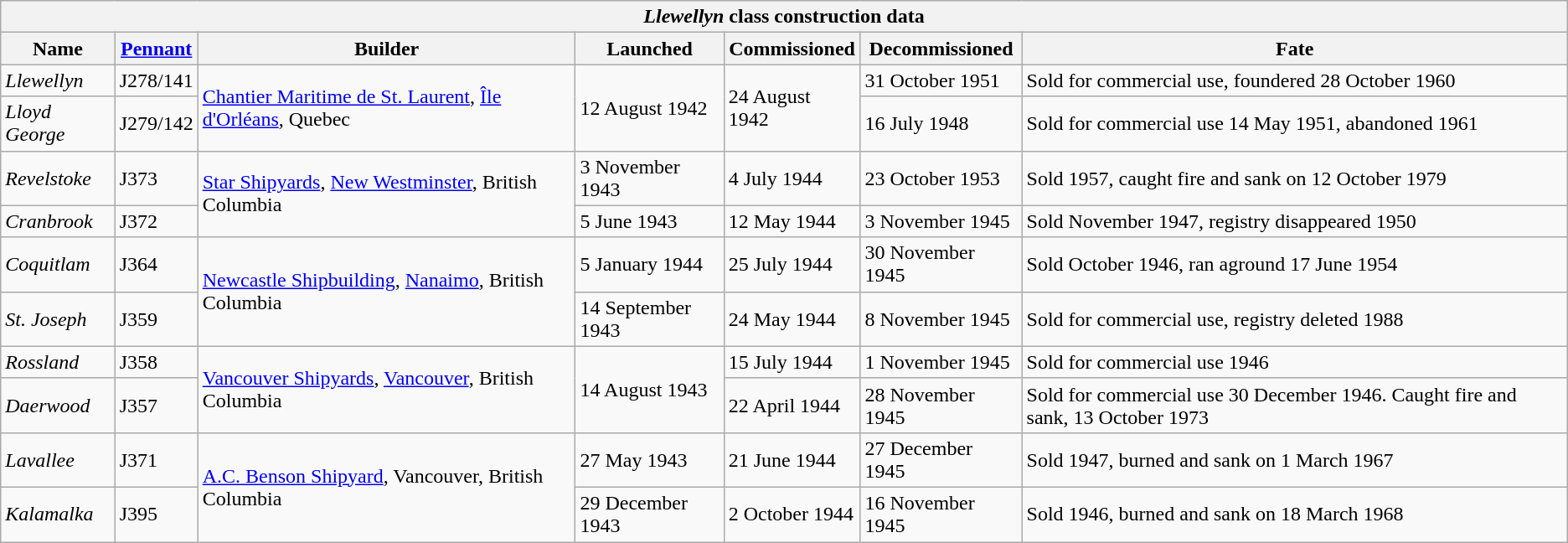<table border="1" class="wikitable collapsible">
<tr>
<th colspan=7><em>Llewellyn</em> class construction data</th>
</tr>
<tr>
<th scope="col">Name</th>
<th scope="col"><a href='#'>Pennant</a></th>
<th scope="col">Builder</th>
<th scope="col">Launched</th>
<th scope="col">Commissioned</th>
<th scope="col">Decommissioned</th>
<th scope="col">Fate</th>
</tr>
<tr>
<td scope="row"><em>Llewellyn</em></td>
<td>J278/141</td>
<td rowspan="2"><a href='#'>Chantier Maritime de St. Laurent</a>, <a href='#'>Île d'Orléans</a>, Quebec</td>
<td rowspan="2">12 August 1942</td>
<td rowspan="2">24 August 1942</td>
<td>31 October 1951</td>
<td>Sold for commercial use, foundered 28 October 1960</td>
</tr>
<tr>
<td scope="row"><em>Lloyd George</em></td>
<td>J279/142</td>
<td>16 July 1948</td>
<td>Sold for commercial use 14 May 1951, abandoned 1961</td>
</tr>
<tr>
<td scope="row"><em>Revelstoke</em></td>
<td>J373</td>
<td rowspan="2"><a href='#'>Star Shipyards</a>, <a href='#'>New Westminster</a>, British Columbia</td>
<td>3 November 1943</td>
<td>4 July 1944</td>
<td>23 October 1953</td>
<td>Sold 1957, caught fire and sank on 12 October 1979</td>
</tr>
<tr>
<td scope="row"><em>Cranbrook</em></td>
<td>J372</td>
<td>5 June 1943</td>
<td>12 May 1944</td>
<td>3 November 1945</td>
<td>Sold November 1947, registry disappeared 1950</td>
</tr>
<tr>
<td scope="row"><em>Coquitlam</em></td>
<td>J364</td>
<td rowspan="2"><a href='#'>Newcastle Shipbuilding</a>, <a href='#'>Nanaimo</a>, British Columbia</td>
<td>5 January 1944</td>
<td>25 July 1944</td>
<td>30 November 1945</td>
<td>Sold October 1946, ran aground 17 June 1954</td>
</tr>
<tr>
<td scope="row"><em>St. Joseph</em></td>
<td>J359</td>
<td>14 September 1943</td>
<td>24 May 1944</td>
<td>8 November 1945</td>
<td>Sold for commercial use, registry deleted 1988</td>
</tr>
<tr>
<td scope="row"><em>Rossland</em></td>
<td>J358</td>
<td rowspan="2"><a href='#'>Vancouver Shipyards</a>, <a href='#'>Vancouver</a>, British Columbia</td>
<td rowspan="2">14 August 1943</td>
<td>15 July 1944</td>
<td>1 November 1945</td>
<td>Sold for commercial use 1946</td>
</tr>
<tr>
<td scope="row"><em>Daerwood</em></td>
<td>J357</td>
<td>22 April 1944</td>
<td>28 November 1945</td>
<td>Sold for commercial use 30 December 1946. Caught fire and sank, 13 October 1973</td>
</tr>
<tr>
<td scope="row"><em>Lavallee</em></td>
<td>J371</td>
<td rowspan="2"><a href='#'>A.C. Benson  Shipyard</a>, Vancouver, British Columbia</td>
<td>27 May 1943</td>
<td>21 June 1944</td>
<td>27 December 1945</td>
<td>Sold 1947, burned and sank on 1 March 1967</td>
</tr>
<tr>
<td scope="row"><em>Kalamalka</em></td>
<td>J395</td>
<td>29 December 1943</td>
<td>2 October 1944</td>
<td>16 November 1945</td>
<td>Sold 1946, burned and sank on 18 March 1968</td>
</tr>
</table>
